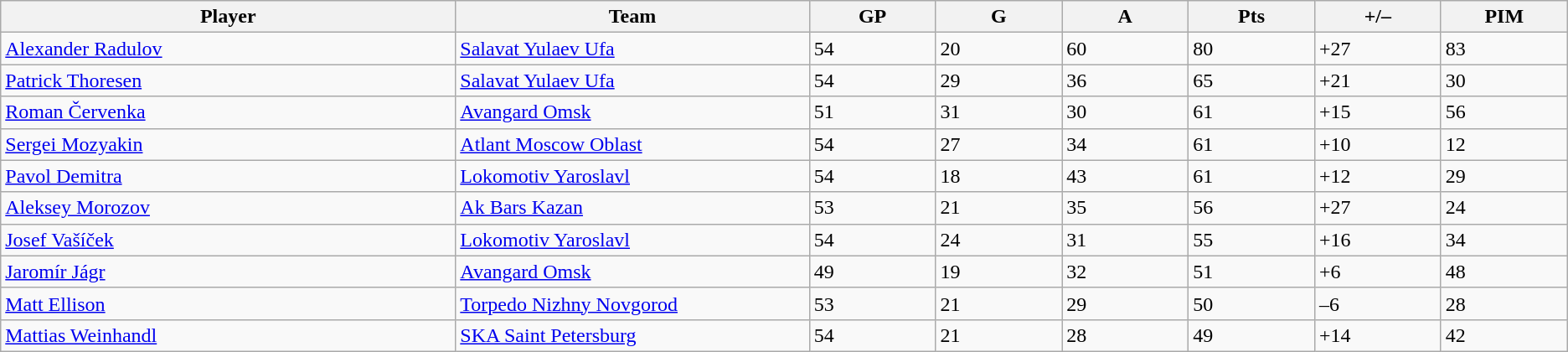<table class="wikitable sortable">
<tr>
<th bgcolor="#DDDDFF" width="18%">Player</th>
<th bgcolor="#DDDDFF" width="14%">Team</th>
<th bgcolor="#DDDDFF" width="5%">GP</th>
<th bgcolor="#DDDDFF" width="5%">G</th>
<th bgcolor="#DDDDFF" width="5%">A</th>
<th bgcolor="#DDDDFF" width="5%">Pts</th>
<th bgcolor="#DDDDFF" width="5%">+/–</th>
<th bgcolor="#DDDDFF" width="5%">PIM</th>
</tr>
<tr>
<td> <a href='#'>Alexander Radulov</a></td>
<td align=left><a href='#'>Salavat Yulaev Ufa</a></td>
<td>54</td>
<td>20</td>
<td>60</td>
<td>80</td>
<td>+27</td>
<td>83</td>
</tr>
<tr>
<td> <a href='#'>Patrick Thoresen</a></td>
<td align=left><a href='#'>Salavat Yulaev Ufa</a></td>
<td>54</td>
<td>29</td>
<td>36</td>
<td>65</td>
<td>+21</td>
<td>30</td>
</tr>
<tr>
<td> <a href='#'>Roman Červenka</a></td>
<td align=left><a href='#'>Avangard Omsk</a></td>
<td>51</td>
<td>31</td>
<td>30</td>
<td>61</td>
<td>+15</td>
<td>56</td>
</tr>
<tr>
<td> <a href='#'>Sergei Mozyakin</a></td>
<td align=left><a href='#'>Atlant Moscow Oblast</a></td>
<td>54</td>
<td>27</td>
<td>34</td>
<td>61</td>
<td>+10</td>
<td>12</td>
</tr>
<tr>
<td> <a href='#'>Pavol Demitra</a></td>
<td align=left><a href='#'>Lokomotiv Yaroslavl</a></td>
<td>54</td>
<td>18</td>
<td>43</td>
<td>61</td>
<td>+12</td>
<td>29</td>
</tr>
<tr>
<td> <a href='#'>Aleksey Morozov</a></td>
<td align=left><a href='#'>Ak Bars Kazan</a></td>
<td>53</td>
<td>21</td>
<td>35</td>
<td>56</td>
<td>+27</td>
<td>24</td>
</tr>
<tr>
<td> <a href='#'>Josef Vašíček</a></td>
<td align=left><a href='#'>Lokomotiv Yaroslavl</a></td>
<td>54</td>
<td>24</td>
<td>31</td>
<td>55</td>
<td>+16</td>
<td>34</td>
</tr>
<tr>
<td> <a href='#'>Jaromír Jágr</a></td>
<td align=left><a href='#'>Avangard Omsk</a></td>
<td>49</td>
<td>19</td>
<td>32</td>
<td>51</td>
<td>+6</td>
<td>48</td>
</tr>
<tr>
<td> <a href='#'>Matt Ellison</a></td>
<td align=left><a href='#'>Torpedo Nizhny Novgorod</a></td>
<td>53</td>
<td>21</td>
<td>29</td>
<td>50</td>
<td>–6</td>
<td>28</td>
</tr>
<tr>
<td> <a href='#'>Mattias Weinhandl</a></td>
<td align=left><a href='#'>SKA Saint Petersburg</a></td>
<td>54</td>
<td>21</td>
<td>28</td>
<td>49</td>
<td>+14</td>
<td>42</td>
</tr>
</table>
